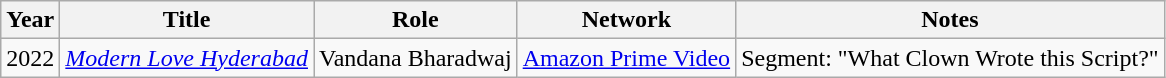<table class="wikitable">
<tr>
<th>Year</th>
<th>Title</th>
<th>Role</th>
<th>Network</th>
<th>Notes</th>
</tr>
<tr>
<td rowspan="1">2022</td>
<td><em><a href='#'>Modern Love Hyderabad</a></em></td>
<td>Vandana Bharadwaj</td>
<td><a href='#'>Amazon Prime Video</a></td>
<td>Segment: "What Clown Wrote this Script?"</td>
</tr>
</table>
